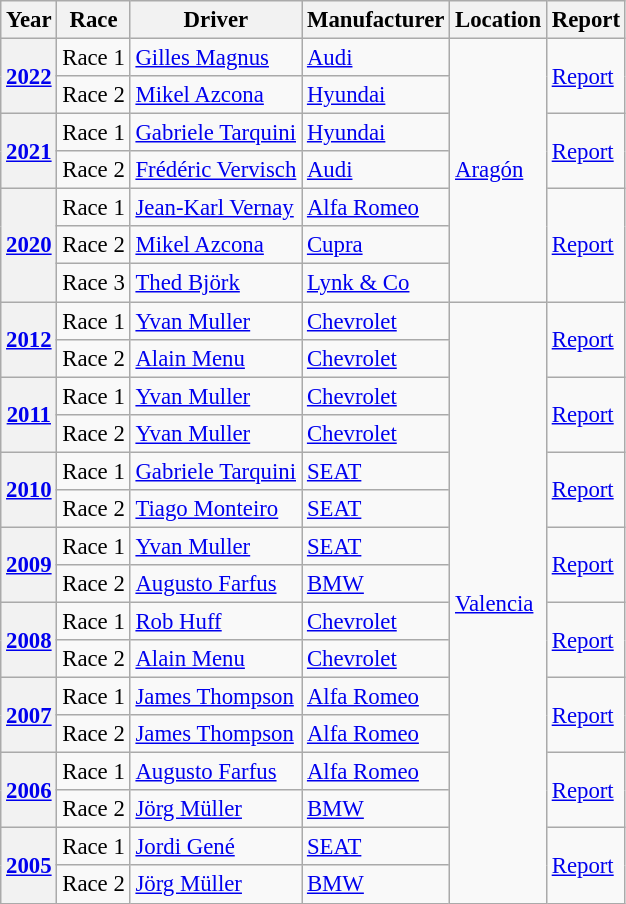<table class="wikitable" style="font-size: 95%;">
<tr>
<th>Year</th>
<th>Race</th>
<th>Driver</th>
<th>Manufacturer</th>
<th>Location</th>
<th>Report</th>
</tr>
<tr>
<th rowspan=2><a href='#'>2022</a></th>
<td>Race 1</td>
<td> <a href='#'>Gilles Magnus</a></td>
<td> <a href='#'>Audi</a></td>
<td rowspan=7><a href='#'>Aragón</a></td>
<td rowspan=2><a href='#'>Report</a></td>
</tr>
<tr>
<td>Race 2</td>
<td> <a href='#'>Mikel Azcona</a></td>
<td> <a href='#'>Hyundai</a></td>
</tr>
<tr>
<th rowspan=2><a href='#'>2021</a></th>
<td>Race 1</td>
<td> <a href='#'>Gabriele Tarquini</a></td>
<td> <a href='#'>Hyundai</a></td>
<td rowspan=2><a href='#'>Report</a></td>
</tr>
<tr>
<td>Race 2</td>
<td> <a href='#'>Frédéric Vervisch</a></td>
<td> <a href='#'>Audi</a></td>
</tr>
<tr>
<th rowspan=3><a href='#'>2020</a></th>
<td>Race 1</td>
<td> <a href='#'>Jean-Karl Vernay</a></td>
<td> <a href='#'>Alfa Romeo</a></td>
<td rowspan=3><a href='#'>Report</a></td>
</tr>
<tr>
<td>Race 2</td>
<td> <a href='#'>Mikel Azcona</a></td>
<td> <a href='#'>Cupra</a></td>
</tr>
<tr>
<td>Race 3</td>
<td> <a href='#'>Thed Björk</a></td>
<td> <a href='#'>Lynk & Co</a></td>
</tr>
<tr>
<th rowspan=2><a href='#'>2012</a></th>
<td>Race 1</td>
<td> <a href='#'>Yvan Muller</a></td>
<td> <a href='#'>Chevrolet</a></td>
<td rowspan=16><a href='#'>Valencia</a></td>
<td rowspan=2><a href='#'>Report</a></td>
</tr>
<tr>
<td>Race 2</td>
<td> <a href='#'>Alain Menu</a></td>
<td> <a href='#'>Chevrolet</a></td>
</tr>
<tr>
<th rowspan=2><a href='#'>2011</a></th>
<td>Race 1</td>
<td> <a href='#'>Yvan Muller</a></td>
<td> <a href='#'>Chevrolet</a></td>
<td rowspan=2><a href='#'>Report</a></td>
</tr>
<tr>
<td>Race 2</td>
<td> <a href='#'>Yvan Muller</a></td>
<td> <a href='#'>Chevrolet</a></td>
</tr>
<tr>
<th rowspan=2><a href='#'>2010</a></th>
<td>Race 1</td>
<td> <a href='#'>Gabriele Tarquini</a></td>
<td> <a href='#'>SEAT</a></td>
<td rowspan=2><a href='#'>Report</a></td>
</tr>
<tr>
<td>Race 2</td>
<td> <a href='#'>Tiago Monteiro</a></td>
<td> <a href='#'>SEAT</a></td>
</tr>
<tr>
<th rowspan=2><a href='#'>2009</a></th>
<td>Race 1</td>
<td> <a href='#'>Yvan Muller</a></td>
<td> <a href='#'>SEAT</a></td>
<td rowspan=2><a href='#'>Report</a></td>
</tr>
<tr>
<td>Race 2</td>
<td> <a href='#'>Augusto Farfus</a></td>
<td> <a href='#'>BMW</a></td>
</tr>
<tr>
<th rowspan=2><a href='#'>2008</a></th>
<td>Race 1</td>
<td> <a href='#'>Rob Huff</a></td>
<td> <a href='#'>Chevrolet</a></td>
<td rowspan=2><a href='#'>Report</a></td>
</tr>
<tr>
<td>Race 2</td>
<td> <a href='#'>Alain Menu</a></td>
<td> <a href='#'>Chevrolet</a></td>
</tr>
<tr>
<th rowspan=2><a href='#'>2007</a></th>
<td>Race 1</td>
<td> <a href='#'>James Thompson</a></td>
<td> <a href='#'>Alfa Romeo</a></td>
<td rowspan=2><a href='#'>Report</a></td>
</tr>
<tr>
<td>Race 2</td>
<td> <a href='#'>James Thompson</a></td>
<td> <a href='#'>Alfa Romeo</a></td>
</tr>
<tr>
<th rowspan=2><a href='#'>2006</a></th>
<td>Race 1</td>
<td> <a href='#'>Augusto Farfus</a></td>
<td> <a href='#'>Alfa Romeo</a></td>
<td rowspan=2><a href='#'>Report</a></td>
</tr>
<tr>
<td>Race 2</td>
<td> <a href='#'>Jörg Müller</a></td>
<td> <a href='#'>BMW</a></td>
</tr>
<tr>
<th rowspan=2><a href='#'>2005</a></th>
<td>Race 1</td>
<td> <a href='#'>Jordi Gené</a></td>
<td> <a href='#'>SEAT</a></td>
<td rowspan=2><a href='#'>Report</a></td>
</tr>
<tr>
<td>Race 2</td>
<td> <a href='#'>Jörg Müller</a></td>
<td> <a href='#'>BMW</a></td>
</tr>
</table>
